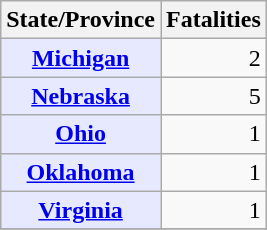<table class="wikitable sortable" style="margin:0 0 0.5em 1em;float:right;">
<tr>
<th scope="col">State/Province</th>
<th scope="col">Fatalities</th>
</tr>
<tr>
<th scope="row" style="background:#e6e9ff;"><a href='#'>Michigan</a></th>
<td align="right">2 </td>
</tr>
<tr>
<th scope="row" style="background:#e6e9ff;"><a href='#'>Nebraska</a></th>
<td align="right">5 </td>
</tr>
<tr>
<th scope="row" style="background:#e6e9ff;"><a href='#'>Ohio</a></th>
<td align="right">1 </td>
</tr>
<tr>
<th scope="row" style="background:#e6e9ff;"><a href='#'>Oklahoma</a></th>
<td align="right">1 </td>
</tr>
<tr>
<th scope="row" style="background:#e6e9ff;"><a href='#'>Virginia</a></th>
<td align="right">1 </td>
</tr>
<tr>
</tr>
</table>
